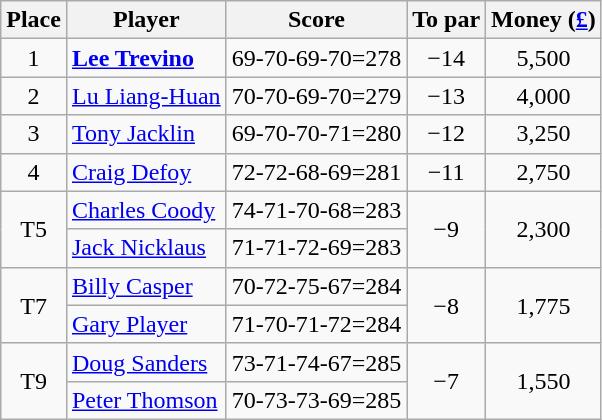<table class="wikitable">
<tr>
<th>Place</th>
<th>Player</th>
<th>Score</th>
<th>To par</th>
<th>Money (<a href='#'>£</a>)</th>
</tr>
<tr>
<td align="center">1</td>
<td> <strong><a href='#'>Lee Trevino</a></strong></td>
<td>69-70-69-70=278</td>
<td align="center">−14</td>
<td align=center>5,500</td>
</tr>
<tr>
<td align="center">2</td>
<td> <a href='#'>Lu Liang-Huan</a></td>
<td>70-70-69-70=279</td>
<td align="center">−13</td>
<td align=center>4,000</td>
</tr>
<tr>
<td align="center">3</td>
<td> <a href='#'>Tony Jacklin</a></td>
<td>69-70-70-71=280</td>
<td align="center">−12</td>
<td align=center>3,250</td>
</tr>
<tr>
<td align="center">4</td>
<td> <a href='#'>Craig Defoy</a></td>
<td>72-72-68-69=281</td>
<td align="center">−11</td>
<td align=center>2,750</td>
</tr>
<tr>
<td rowspan=2 align="center">T5</td>
<td> <a href='#'>Charles Coody</a></td>
<td>74-71-70-68=283</td>
<td rowspan=2 align="center">−9</td>
<td rowspan=2 align=center>2,300</td>
</tr>
<tr>
<td> <a href='#'>Jack Nicklaus</a></td>
<td>71-71-72-69=283</td>
</tr>
<tr>
<td rowspan=2 align="center">T7</td>
<td> <a href='#'>Billy Casper</a></td>
<td>70-72-75-67=284</td>
<td rowspan=2 align="center">−8</td>
<td rowspan=2 align=center>1,775</td>
</tr>
<tr>
<td> <a href='#'>Gary Player</a></td>
<td>71-70-71-72=284</td>
</tr>
<tr>
<td rowspan=2 align="center">T9</td>
<td> <a href='#'>Doug Sanders</a></td>
<td>73-71-74-67=285</td>
<td rowspan=2 align="center">−7</td>
<td rowspan=2 align=center>1,550</td>
</tr>
<tr>
<td> <a href='#'>Peter Thomson</a></td>
<td>70-73-73-69=285</td>
</tr>
</table>
